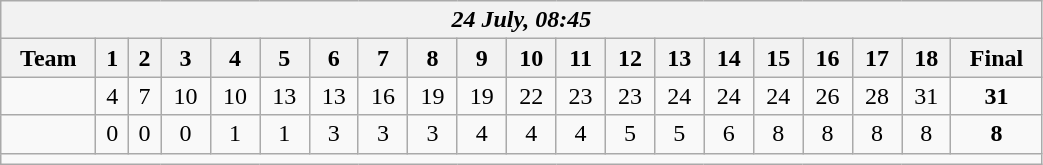<table class=wikitable style="text-align:center; width: 55%">
<tr>
<th colspan=20><em>24 July, 08:45</em></th>
</tr>
<tr>
<th>Team</th>
<th>1</th>
<th>2</th>
<th>3</th>
<th>4</th>
<th>5</th>
<th>6</th>
<th>7</th>
<th>8</th>
<th>9</th>
<th>10</th>
<th>11</th>
<th>12</th>
<th>13</th>
<th>14</th>
<th>15</th>
<th>16</th>
<th>17</th>
<th>18</th>
<th>Final</th>
</tr>
<tr>
<td align=left><strong></strong></td>
<td>4</td>
<td>7</td>
<td>10</td>
<td>10</td>
<td>13</td>
<td>13</td>
<td>16</td>
<td>19</td>
<td>19</td>
<td>22</td>
<td>23</td>
<td>23</td>
<td>24</td>
<td>24</td>
<td>24</td>
<td>26</td>
<td>28</td>
<td>31</td>
<td><strong>31</strong></td>
</tr>
<tr>
<td align=left></td>
<td>0</td>
<td>0</td>
<td>0</td>
<td>1</td>
<td>1</td>
<td>3</td>
<td>3</td>
<td>3</td>
<td>4</td>
<td>4</td>
<td>4</td>
<td>5</td>
<td>5</td>
<td>6</td>
<td>8</td>
<td>8</td>
<td>8</td>
<td>8</td>
<td><strong>8</strong></td>
</tr>
<tr>
<td colspan=20></td>
</tr>
</table>
